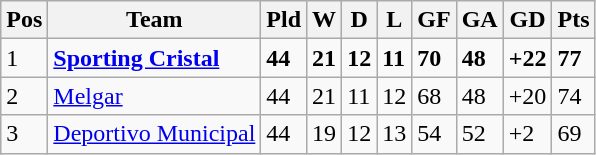<table class="wikitable">
<tr>
<th>Pos</th>
<th><strong>Team</strong></th>
<th><strong>Pld</strong></th>
<th>W</th>
<th>D</th>
<th>L</th>
<th>GF</th>
<th>GA</th>
<th>GD</th>
<th>Pts</th>
</tr>
<tr>
<td>1</td>
<td><strong><a href='#'>Sporting Cristal</a></strong></td>
<td><strong>44</strong></td>
<td><strong>21</strong></td>
<td><strong>12</strong></td>
<td><strong>11</strong></td>
<td><strong>70</strong></td>
<td><strong>48</strong></td>
<td><strong>+22</strong></td>
<td><strong>77</strong></td>
</tr>
<tr>
<td>2</td>
<td><a href='#'>Melgar</a></td>
<td>44</td>
<td>21</td>
<td>11</td>
<td>12</td>
<td>68</td>
<td>48</td>
<td>+20</td>
<td>74</td>
</tr>
<tr>
<td>3</td>
<td><a href='#'>Deportivo Municipal</a></td>
<td>44</td>
<td>19</td>
<td>12</td>
<td>13</td>
<td>54</td>
<td>52</td>
<td>+2</td>
<td>69</td>
</tr>
</table>
